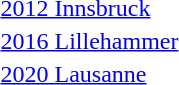<table>
<tr>
<td><a href='#'>2012 Innsbruck</a><br></td>
<td></td>
<td></td>
<td></td>
</tr>
<tr>
<td><a href='#'>2016 Lillehammer</a><br></td>
<td></td>
<td></td>
<td></td>
</tr>
<tr>
<td><a href='#'>2020 Lausanne</a><br></td>
<td></td>
<td></td>
<td></td>
</tr>
</table>
